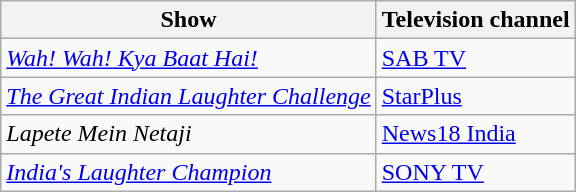<table class="wikitable sortable">
<tr>
<th>Show</th>
<th>Television channel</th>
</tr>
<tr>
<td><em><a href='#'>Wah! Wah! Kya Baat Hai!</a></em></td>
<td><a href='#'>SAB TV</a></td>
</tr>
<tr>
<td><em><a href='#'>The Great Indian Laughter Challenge</a></em></td>
<td><a href='#'>StarPlus</a></td>
</tr>
<tr>
<td><em>Lapete Mein Netaji</em></td>
<td><a href='#'>News18 India</a></td>
</tr>
<tr>
<td><em><a href='#'>India's Laughter Champion</a></em></td>
<td><a href='#'>SONY TV</a></td>
</tr>
</table>
